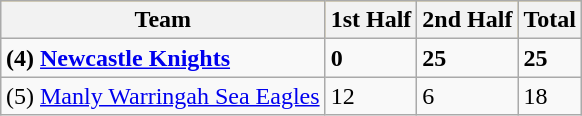<table class="wikitable" style="margin:1em auto;">
<tr bgcolor="#FFCC33">
<th>Team</th>
<th>1st Half</th>
<th>2nd Half</th>
<th>Total</th>
</tr>
<tr>
<td><strong>(4) <a href='#'>Newcastle Knights</a></strong></td>
<td><strong>0</strong></td>
<td><strong>25</strong></td>
<td><strong>25</strong></td>
</tr>
<tr>
<td>(5) <a href='#'>Manly Warringah Sea Eagles</a></td>
<td>12</td>
<td>6</td>
<td>18</td>
</tr>
</table>
